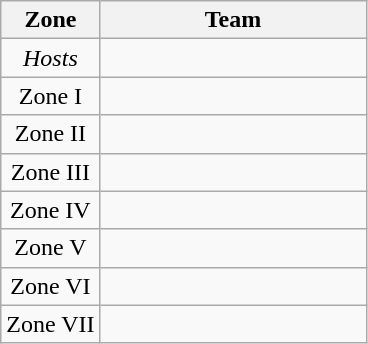<table class="wikitable">
<tr>
<th>Zone</th>
<th width=170>Team</th>
</tr>
<tr>
<td align=center><em>Hosts</em></td>
<td></td>
</tr>
<tr>
<td align=center>Zone I</td>
<td></td>
</tr>
<tr>
<td align=center>Zone II</td>
<td></td>
</tr>
<tr>
<td align=center>Zone III</td>
<td></td>
</tr>
<tr>
<td align=center>Zone IV</td>
<td></td>
</tr>
<tr>
<td align=center>Zone V</td>
<td></td>
</tr>
<tr>
<td align=center>Zone VI</td>
<td></td>
</tr>
<tr>
<td align=center>Zone VII</td>
<td></td>
</tr>
</table>
